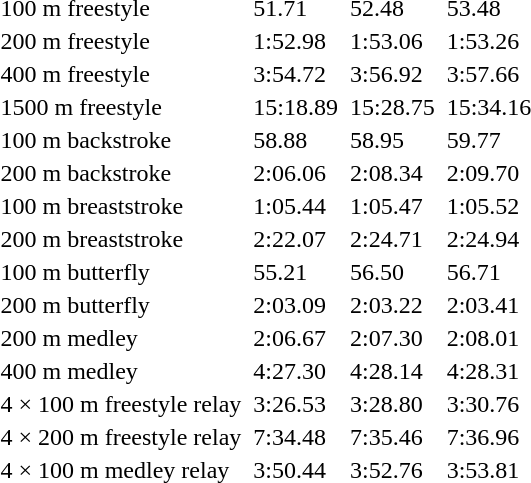<table>
<tr>
<td>100 m freestyle</td>
<td></td>
<td>51.71</td>
<td></td>
<td>52.48</td>
<td></td>
<td>53.48</td>
</tr>
<tr>
<td>200 m freestyle</td>
<td></td>
<td>1:52.98</td>
<td></td>
<td>1:53.06</td>
<td></td>
<td>1:53.26</td>
</tr>
<tr>
<td>400 m freestyle</td>
<td></td>
<td>3:54.72</td>
<td></td>
<td>3:56.92</td>
<td></td>
<td>3:57.66</td>
</tr>
<tr>
<td>1500 m freestyle</td>
<td></td>
<td>15:18.89</td>
<td></td>
<td>15:28.75</td>
<td></td>
<td>15:34.16</td>
</tr>
<tr>
<td>100 m backstroke</td>
<td></td>
<td>58.88</td>
<td></td>
<td>58.95</td>
<td></td>
<td>59.77</td>
</tr>
<tr>
<td>200 m backstroke</td>
<td></td>
<td>2:06.06</td>
<td></td>
<td>2:08.34</td>
<td></td>
<td>2:09.70</td>
</tr>
<tr>
<td>100 m breaststroke</td>
<td></td>
<td>1:05.44</td>
<td></td>
<td>1:05.47</td>
<td></td>
<td>1:05.52</td>
</tr>
<tr>
<td>200 m breaststroke</td>
<td></td>
<td>2:22.07</td>
<td></td>
<td>2:24.71</td>
<td></td>
<td>2:24.94</td>
</tr>
<tr>
<td>100 m butterfly</td>
<td></td>
<td>55.21</td>
<td></td>
<td>56.50</td>
<td></td>
<td>56.71</td>
</tr>
<tr>
<td>200 m butterfly</td>
<td></td>
<td>2:03.09</td>
<td></td>
<td>2:03.22</td>
<td></td>
<td>2:03.41</td>
</tr>
<tr>
<td>200 m medley</td>
<td></td>
<td>2:06.67</td>
<td></td>
<td>2:07.30</td>
<td></td>
<td>2:08.01</td>
</tr>
<tr>
<td>400 m medley</td>
<td></td>
<td>4:27.30</td>
<td></td>
<td>4:28.14</td>
<td></td>
<td>4:28.31</td>
</tr>
<tr>
<td>4 × 100 m freestyle relay</td>
<td></td>
<td>3:26.53</td>
<td></td>
<td>3:28.80</td>
<td></td>
<td>3:30.76</td>
</tr>
<tr>
<td>4 × 200 m freestyle relay</td>
<td></td>
<td>7:34.48</td>
<td></td>
<td>7:35.46</td>
<td></td>
<td>7:36.96</td>
</tr>
<tr>
<td>4 × 100 m medley relay</td>
<td></td>
<td>3:50.44</td>
<td></td>
<td>3:52.76</td>
<td></td>
<td>3:53.81</td>
</tr>
</table>
